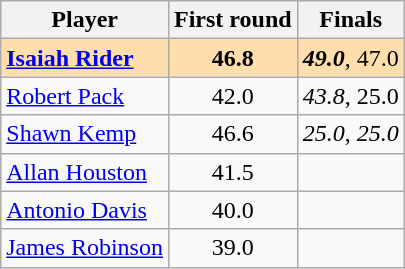<table class="wikitable">
<tr>
<th>Player</th>
<th>First round</th>
<th>Finals</th>
</tr>
<tr style="background:#ffdead; text-align:center;">
<td align=left><strong><a href='#'>Isaiah Rider</a></strong> </td>
<td><strong>46.8</strong></td>
<td><strong><em>49.0</em></strong>, 47.0</td>
</tr>
<tr align=center>
<td align=left><a href='#'>Robert Pack</a> </td>
<td>42.0</td>
<td><em>43.8</em>,  25.0</td>
</tr>
<tr align=center>
<td align=left><a href='#'>Shawn Kemp</a> </td>
<td>46.6</td>
<td><em>25.0</em>,  <em>25.0</em></td>
</tr>
<tr align=center>
<td align=left><a href='#'>Allan Houston</a> </td>
<td>41.5</td>
<td></td>
</tr>
<tr align=center>
<td align=left><a href='#'>Antonio Davis</a> </td>
<td>40.0</td>
<td></td>
</tr>
<tr align=center>
<td align=left><a href='#'>James Robinson</a> </td>
<td>39.0</td>
<td></td>
</tr>
</table>
